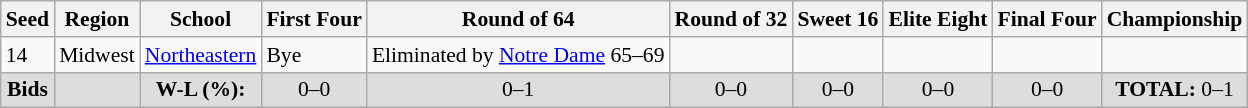<table class="sortable wikitable" style="white-space:nowrap; font-size:90%;">
<tr>
<th>Seed</th>
<th>Region</th>
<th>School</th>
<th>First Four</th>
<th>Round of 64</th>
<th>Round of 32</th>
<th>Sweet 16</th>
<th>Elite Eight</th>
<th>Final Four</th>
<th>Championship</th>
</tr>
<tr>
<td>14</td>
<td>Midwest</td>
<td><a href='#'>Northeastern</a></td>
<td>Bye</td>
<td>Eliminated by <a href='#'>Notre Dame</a> 65–69</td>
<td></td>
<td></td>
<td></td>
<td></td>
<td></td>
</tr>
<tr class="sortbottom"  style="text-align:center; background:#ddd;">
<td><strong> Bids</strong></td>
<td></td>
<td><strong>W-L (%):</strong></td>
<td>0–0 </td>
<td>0–1 </td>
<td>0–0 </td>
<td>0–0 </td>
<td>0–0 </td>
<td>0–0 </td>
<td><strong>TOTAL:</strong> 0–1 </td>
</tr>
</table>
